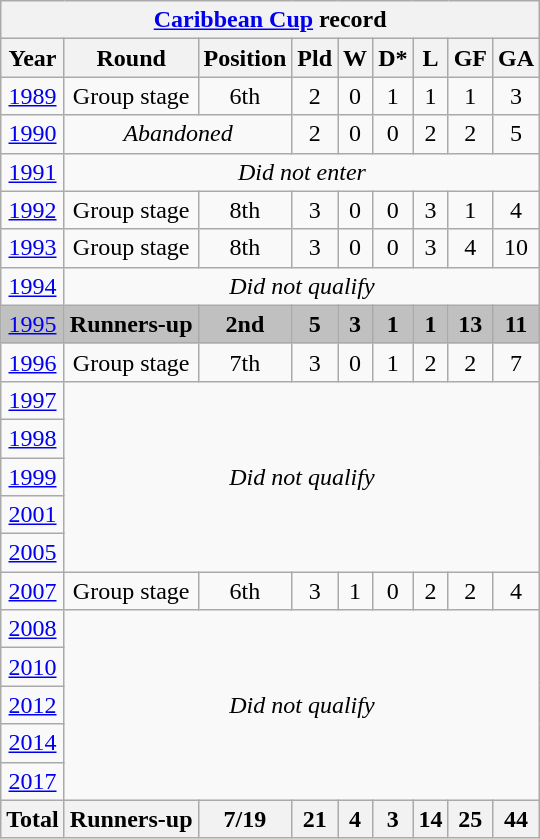<table class="wikitable" style="text-align: center;">
<tr>
<th colspan=9><a href='#'>Caribbean Cup</a> record</th>
</tr>
<tr>
<th>Year</th>
<th>Round</th>
<th>Position</th>
<th>Pld</th>
<th>W</th>
<th>D*</th>
<th>L</th>
<th>GF</th>
<th>GA</th>
</tr>
<tr>
<td> <a href='#'>1989</a></td>
<td>Group stage</td>
<td>6th</td>
<td>2</td>
<td>0</td>
<td>1</td>
<td>1</td>
<td>1</td>
<td>3</td>
</tr>
<tr>
<td> <a href='#'>1990</a></td>
<td colspan=2><em>Abandoned</em></td>
<td>2</td>
<td>0</td>
<td>0</td>
<td>2</td>
<td>2</td>
<td>5</td>
</tr>
<tr>
<td> <a href='#'>1991</a></td>
<td colspan=8><em>Did not enter</em></td>
</tr>
<tr>
<td> <a href='#'>1992</a></td>
<td>Group stage</td>
<td>8th</td>
<td>3</td>
<td>0</td>
<td>0</td>
<td>3</td>
<td>1</td>
<td>4</td>
</tr>
<tr>
<td> <a href='#'>1993</a></td>
<td>Group stage</td>
<td>8th</td>
<td>3</td>
<td>0</td>
<td>0</td>
<td>3</td>
<td>4</td>
<td>10</td>
</tr>
<tr>
<td> <a href='#'>1994</a></td>
<td colspan=8><em>Did not qualify</em></td>
</tr>
<tr bgcolor=#C0C0C0>
<td>  <a href='#'>1995</a></td>
<td><strong>Runners-up</strong></td>
<td><strong>2nd</strong></td>
<td><strong>5</strong></td>
<td><strong>3</strong></td>
<td><strong>1</strong></td>
<td><strong>1</strong></td>
<td><strong>13</strong></td>
<td><strong>11</strong></td>
</tr>
<tr>
<td> <a href='#'>1996</a></td>
<td>Group stage</td>
<td>7th</td>
<td>3</td>
<td>0</td>
<td>1</td>
<td>2</td>
<td>2</td>
<td>7</td>
</tr>
<tr>
<td>  <a href='#'>1997</a></td>
<td colspan=8 rowspan=5><em>Did not qualify</em></td>
</tr>
<tr>
<td>  <a href='#'>1998</a></td>
</tr>
<tr>
<td> <a href='#'>1999</a></td>
</tr>
<tr>
<td> <a href='#'>2001</a></td>
</tr>
<tr>
<td> <a href='#'>2005</a></td>
</tr>
<tr>
<td> <a href='#'>2007</a></td>
<td>Group stage</td>
<td>6th</td>
<td>3</td>
<td>1</td>
<td>0</td>
<td>2</td>
<td>2</td>
<td>4</td>
</tr>
<tr>
<td> <a href='#'>2008</a></td>
<td colspan=8 rowspan=5><em>Did not qualify</em></td>
</tr>
<tr>
<td> <a href='#'>2010</a></td>
</tr>
<tr>
<td> <a href='#'>2012</a></td>
</tr>
<tr>
<td> <a href='#'>2014</a></td>
</tr>
<tr>
<td> <a href='#'>2017</a></td>
</tr>
<tr>
<th>Total</th>
<th>Runners-up</th>
<th>7/19</th>
<th>21</th>
<th>4</th>
<th>3</th>
<th>14</th>
<th>25</th>
<th>44</th>
</tr>
</table>
